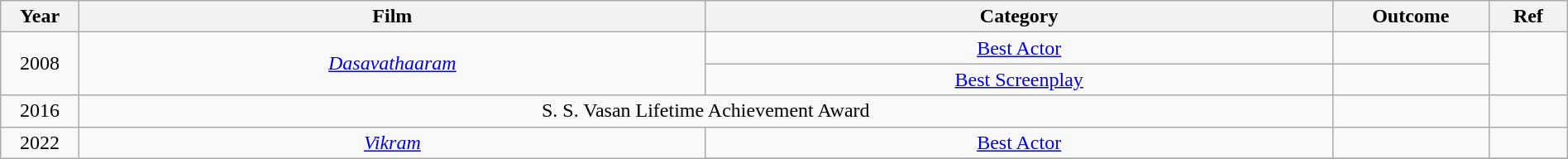<table class="wikitable" style="width:100%;">
<tr>
<th width=5%>Year</th>
<th style="width:40%;">Film</th>
<th style="width:40%;">Category</th>
<th style="width:10%;">Outcome</th>
<th style="width:5%;">Ref</th>
</tr>
<tr>
<td rowspan="2" style="text-align:center;">2008</td>
<td rowspan="2" style="text-align:center;"><em><a href='#'>Dasavathaaram</a></em></td>
<td style="text-align:center;"><a href='#'>Best Actor</a></td>
<td></td>
<td rowspan="2" style="text-align:center;"></td>
</tr>
<tr>
<td style="text-align:center;"><a href='#'>Best Screenplay</a></td>
<td></td>
</tr>
<tr>
<td style="text-align:center;">2016</td>
<td colspan="2" style="text-align:center;">S. S. Vasan Lifetime Achievement Award</td>
<td></td>
<td></td>
</tr>
<tr>
<td rowspan="2" style="text-align:center;">2022</td>
<td rowspan="2" style="text-align:center;"><em><a href='#'>Vikram</a></em></td>
<td style="text-align:center;"><a href='#'>Best Actor</a></td>
<td></td>
<td></td>
</tr>
<tr>
</tr>
</table>
